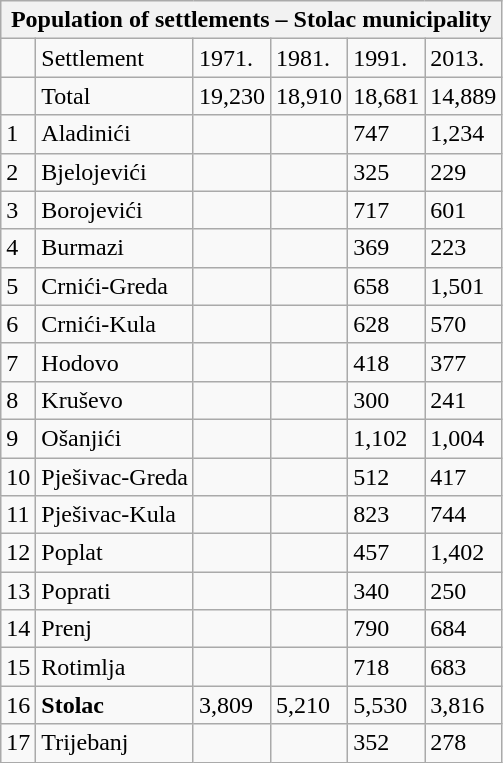<table class="wikitable">
<tr>
<th colspan="6">Population of settlements – Stolac municipality</th>
</tr>
<tr>
<td></td>
<td>Settlement</td>
<td>1971.</td>
<td>1981.</td>
<td>1991.</td>
<td>2013.</td>
</tr>
<tr>
<td></td>
<td>Total</td>
<td>19,230</td>
<td>18,910</td>
<td>18,681</td>
<td>14,889</td>
</tr>
<tr>
<td>1</td>
<td>Aladinići</td>
<td></td>
<td></td>
<td>747</td>
<td>1,234</td>
</tr>
<tr>
<td>2</td>
<td>Bjelojevići</td>
<td></td>
<td></td>
<td>325</td>
<td>229</td>
</tr>
<tr>
<td>3</td>
<td>Borojevići</td>
<td></td>
<td></td>
<td>717</td>
<td>601</td>
</tr>
<tr>
<td>4</td>
<td>Burmazi</td>
<td></td>
<td></td>
<td>369</td>
<td>223</td>
</tr>
<tr>
<td>5</td>
<td>Crnići-Greda</td>
<td></td>
<td></td>
<td>658</td>
<td>1,501</td>
</tr>
<tr>
<td>6</td>
<td>Crnići-Kula</td>
<td></td>
<td></td>
<td>628</td>
<td>570</td>
</tr>
<tr>
<td>7</td>
<td>Hodovo</td>
<td></td>
<td></td>
<td>418</td>
<td>377</td>
</tr>
<tr>
<td>8</td>
<td>Kruševo</td>
<td></td>
<td></td>
<td>300</td>
<td>241</td>
</tr>
<tr>
<td>9</td>
<td>Ošanjići</td>
<td></td>
<td></td>
<td>1,102</td>
<td>1,004</td>
</tr>
<tr>
<td>10</td>
<td>Pješivac-Greda</td>
<td></td>
<td></td>
<td>512</td>
<td>417</td>
</tr>
<tr>
<td>11</td>
<td>Pješivac-Kula</td>
<td></td>
<td></td>
<td>823</td>
<td>744</td>
</tr>
<tr>
<td>12</td>
<td>Poplat</td>
<td></td>
<td></td>
<td>457</td>
<td>1,402</td>
</tr>
<tr>
<td>13</td>
<td>Poprati</td>
<td></td>
<td></td>
<td>340</td>
<td>250</td>
</tr>
<tr>
<td>14</td>
<td>Prenj</td>
<td></td>
<td></td>
<td>790</td>
<td>684</td>
</tr>
<tr>
<td>15</td>
<td>Rotimlja</td>
<td></td>
<td></td>
<td>718</td>
<td>683</td>
</tr>
<tr>
<td>16</td>
<td><strong>Stolac</strong></td>
<td>3,809</td>
<td>5,210</td>
<td>5,530</td>
<td>3,816</td>
</tr>
<tr>
<td>17</td>
<td>Trijebanj</td>
<td></td>
<td></td>
<td>352</td>
<td>278</td>
</tr>
</table>
